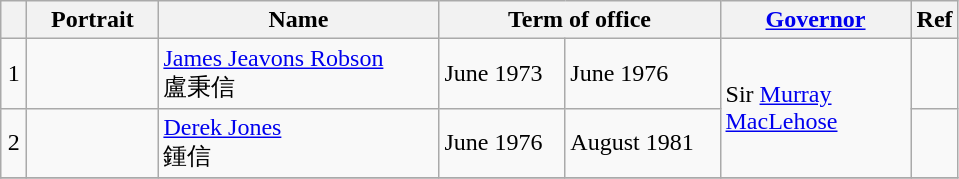<table class="wikitable"  style="text-align:left">
<tr>
<th width=10px></th>
<th width=80px>Portrait</th>
<th width=180px>Name</th>
<th width=180px colspan=2>Term of office</th>
<th width=120px><a href='#'>Governor</a></th>
<th>Ref</th>
</tr>
<tr>
<td align=center>1</td>
<td></td>
<td><a href='#'>James Jeavons Robson</a><br>盧秉信</td>
<td>June 1973</td>
<td>June 1976</td>
<td rowspan=2>Sir <a href='#'>Murray MacLehose</a><br></td>
<td></td>
</tr>
<tr>
<td align=center>2</td>
<td></td>
<td><a href='#'>Derek Jones</a><br>鍾信</td>
<td>June 1976</td>
<td>August 1981</td>
<td></td>
</tr>
<tr>
</tr>
</table>
